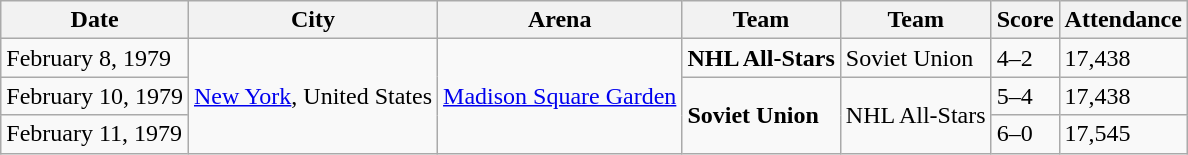<table class="wikitable">
<tr>
<th>Date</th>
<th>City</th>
<th>Arena</th>
<th>Team</th>
<th>Team</th>
<th>Score</th>
<th>Attendance</th>
</tr>
<tr>
<td>February 8, 1979</td>
<td rowspan="3"><a href='#'>New York</a>, United States</td>
<td rowspan="3"><a href='#'>Madison Square Garden</a></td>
<td><strong>NHL All-Stars</strong></td>
<td>Soviet Union</td>
<td>4–2</td>
<td>17,438</td>
</tr>
<tr>
<td>February 10, 1979</td>
<td rowspan="2"><strong>Soviet Union</strong></td>
<td rowspan="2">NHL All-Stars</td>
<td>5–4</td>
<td>17,438</td>
</tr>
<tr>
<td>February 11, 1979</td>
<td>6–0</td>
<td>17,545</td>
</tr>
</table>
